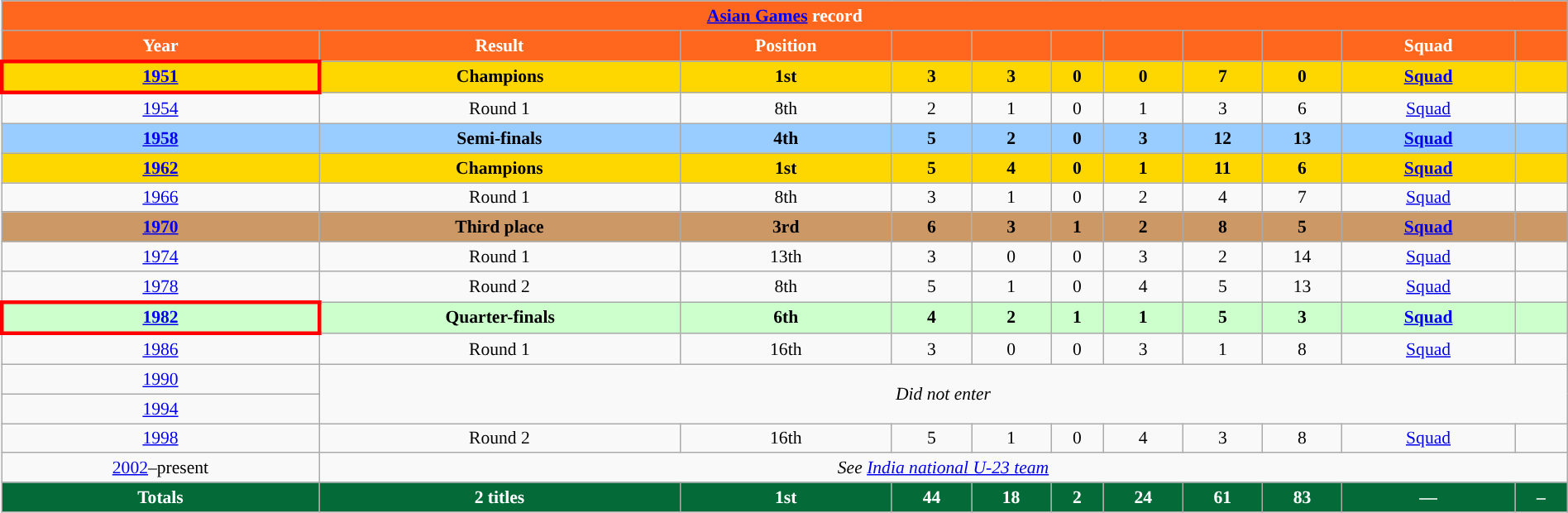<table class="wikitable" style="font-size:90%; text-align:center;" width="100%" class="wikitable">
<tr>
<th colspan=11 style="background:#FF671F; color:white; "><a href='#'>Asian Games</a> record</th>
</tr>
<tr>
<th style="background:#FF671F; color:white; ">Year</th>
<th style="background:#FF671F; color:white; ">Result</th>
<th style="background:#FF671F; color:white; ">Position</th>
<th style="background:#FF671F; color:white; "></th>
<th style="background:#FF671F; color:white; "></th>
<th style="background:#FF671F; color:white; "></th>
<th style="background:#FF671F; color:white; "></th>
<th style="background:#FF671F; color:white; "></th>
<th style="background:#FF671F; color:white; "></th>
<th style="background:#FF671F; color:white; ">Squad</th>
<th style="background:#FF671F; color:white; "></th>
</tr>
<tr style="background:gold">
<td style="border: 3px solid red"> <strong><a href='#'>1951</a></strong></td>
<td><strong>Champions</strong></td>
<td><strong>1st</strong></td>
<td><strong>3</strong></td>
<td><strong>3</strong></td>
<td><strong>0</strong></td>
<td><strong>0</strong></td>
<td><strong>7</strong></td>
<td><strong>0</strong></td>
<td><strong><a href='#'>Squad</a></strong></td>
<td></td>
</tr>
<tr>
<td> <a href='#'>1954</a></td>
<td>Round 1</td>
<td>8th</td>
<td>2</td>
<td>1</td>
<td>0</td>
<td>1</td>
<td>3</td>
<td>6</td>
<td><a href='#'>Squad</a></td>
<td></td>
</tr>
<tr style="background:#9acdff;">
<td> <strong><a href='#'>1958</a></strong></td>
<td><strong>Semi-finals</strong></td>
<td><strong>4th</strong></td>
<td><strong>5</strong></td>
<td><strong>2</strong></td>
<td><strong>0</strong></td>
<td><strong>3</strong></td>
<td><strong>12</strong></td>
<td><strong>13</strong></td>
<td><strong><a href='#'>Squad</a></strong></td>
<td></td>
</tr>
<tr style="background:gold">
<td> <strong><a href='#'>1962</a></strong></td>
<td><strong>Champions</strong></td>
<td><strong>1st</strong></td>
<td><strong>5</strong></td>
<td><strong>4</strong></td>
<td><strong>0</strong></td>
<td><strong>1</strong></td>
<td><strong>11</strong></td>
<td><strong>6</strong></td>
<td><strong><a href='#'>Squad</a></strong></td>
<td></td>
</tr>
<tr>
<td> <a href='#'>1966</a></td>
<td>Round 1</td>
<td>8th</td>
<td>3</td>
<td>1</td>
<td>0</td>
<td>2</td>
<td>4</td>
<td>7</td>
<td><a href='#'>Squad</a></td>
<td></td>
</tr>
<tr style="background:#c96;">
<td> <strong><a href='#'>1970</a></strong></td>
<td><strong>Third place</strong></td>
<td><strong>3rd</strong></td>
<td><strong>6</strong></td>
<td><strong>3</strong></td>
<td><strong>1</strong></td>
<td><strong>2</strong></td>
<td><strong>8</strong></td>
<td><strong>5</strong></td>
<td><strong><a href='#'>Squad</a></strong></td>
<td></td>
</tr>
<tr>
<td> <a href='#'>1974</a></td>
<td>Round 1</td>
<td>13th</td>
<td>3</td>
<td>0</td>
<td>0</td>
<td>3</td>
<td>2</td>
<td>14</td>
<td><a href='#'>Squad</a></td>
<td></td>
</tr>
<tr>
<td> <a href='#'>1978</a></td>
<td>Round 2</td>
<td>8th</td>
<td>5</td>
<td>1</td>
<td>0</td>
<td>4</td>
<td>5</td>
<td>13</td>
<td><a href='#'>Squad</a></td>
<td></td>
</tr>
<tr bgcolor=#ccffcc>
<td style="border: 3px solid red"> <strong><a href='#'>1982</a></strong></td>
<td><strong>Quarter-finals</strong></td>
<td><strong>6th</strong></td>
<td><strong>4</strong></td>
<td><strong>2</strong></td>
<td><strong>1</strong></td>
<td><strong>1</strong></td>
<td><strong>5</strong></td>
<td><strong>3</strong></td>
<td><strong><a href='#'>Squad</a></strong></td>
<td></td>
</tr>
<tr>
<td> <a href='#'>1986</a></td>
<td>Round 1</td>
<td>16th</td>
<td>3</td>
<td>0</td>
<td>0</td>
<td>3</td>
<td>1</td>
<td>8</td>
<td><a href='#'>Squad</a></td>
<td></td>
</tr>
<tr>
<td> <a href='#'>1990</a></td>
<td colspan="10" rowspan="2"><em>Did not enter</em></td>
</tr>
<tr>
<td> <a href='#'>1994</a></td>
</tr>
<tr>
<td> <a href='#'>1998</a></td>
<td>Round 2</td>
<td>16th</td>
<td>5</td>
<td>1</td>
<td>0</td>
<td>4</td>
<td>3</td>
<td>8</td>
<td><a href='#'>Squad</a></td>
<td></td>
</tr>
<tr>
<td> <a href='#'>2002</a>–present</td>
<td colspan=10><em>See <a href='#'>India national U-23 team</a></em></td>
</tr>
<tr>
<th style="background:#046A38; color:white; "><strong>Totals</strong></th>
<th style="background:#046A38; color:white; ">2 titles</th>
<th style="background:#046A38; color:white; ">1st</th>
<th style="background:#046A38; color:white; ">44</th>
<th style="background:#046A38; color:white; ">18</th>
<th style="background:#046A38; color:white; ">2</th>
<th style="background:#046A38; color:white; ">24</th>
<th style="background:#046A38; color:white; ">61</th>
<th style="background:#046A38; color:white; ">83</th>
<th style="background:#046A38; color:white; ">—</th>
<th style="background:#046A38; color:white; ">–</th>
</tr>
</table>
